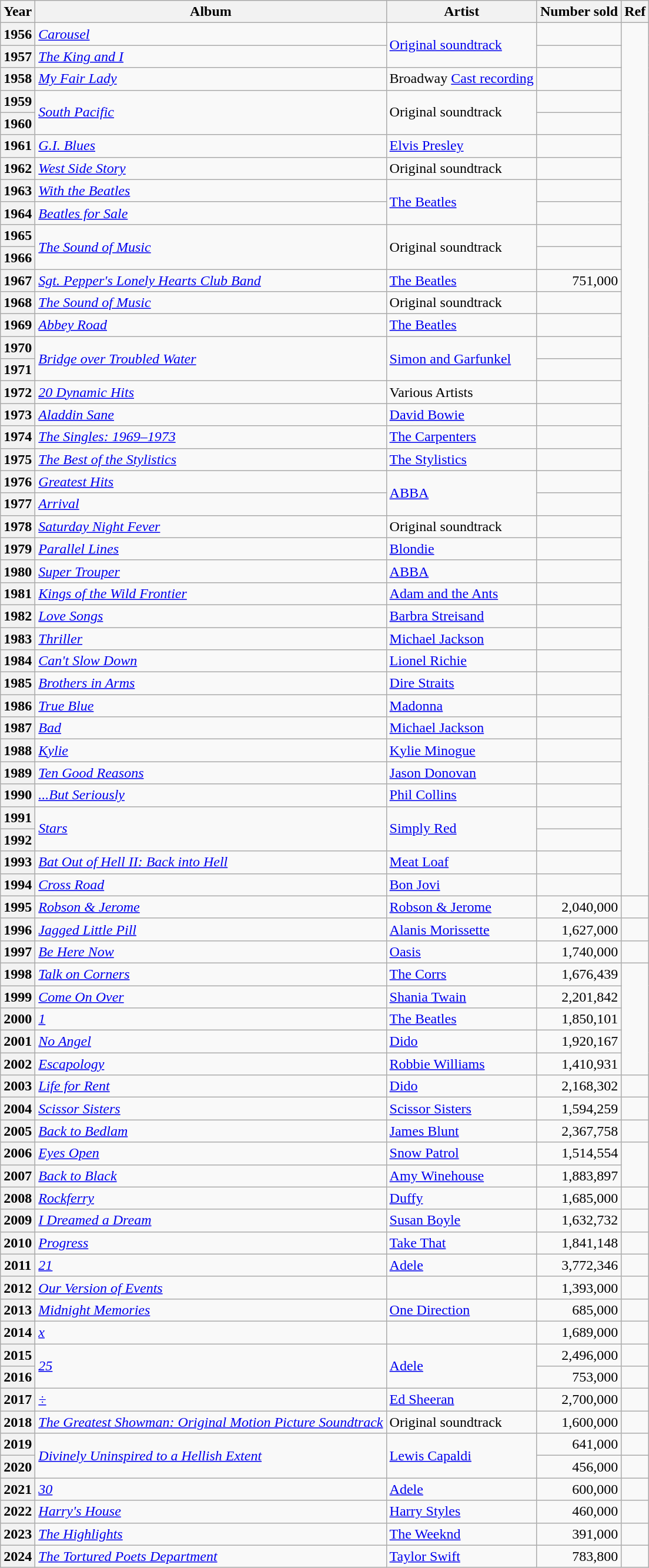<table class="wikitable plainrowheaders sortable">
<tr>
<th scope="col">Year</th>
<th scope="col">Album</th>
<th scope="col">Artist</th>
<th scope="col">Number sold</th>
<th scope="col">Ref</th>
</tr>
<tr>
<th scope=row style="text-align:center;">1956</th>
<td><em><a href='#'>Carousel</a></em></td>
<td rowspan="2"><a href='#'>Original soundtrack</a></td>
<td align=right></td>
<td align=center rowspan="39"></td>
</tr>
<tr>
<th scope=row style="text-align:center;">1957</th>
<td><em><a href='#'>The King and I</a></em></td>
<td align=right></td>
</tr>
<tr>
<th scope=row style="text-align:center;">1958</th>
<td><em><a href='#'>My Fair Lady</a></em></td>
<td>Broadway <a href='#'>Cast recording</a></td>
<td align=right></td>
</tr>
<tr>
<th scope=row style="text-align:center;">1959</th>
<td rowspan="2"><em><a href='#'>South Pacific</a></em></td>
<td rowspan="2">Original soundtrack</td>
<td align=right></td>
</tr>
<tr>
<th scope=row style="text-align:center;">1960</th>
<td align=right></td>
</tr>
<tr>
<th scope=row style="text-align:center;">1961</th>
<td><em><a href='#'>G.I. Blues</a></em></td>
<td><a href='#'>Elvis Presley</a></td>
<td align=right></td>
</tr>
<tr>
<th scope=row style="text-align:center;">1962</th>
<td><em><a href='#'>West Side Story</a></em></td>
<td>Original soundtrack</td>
<td align=right></td>
</tr>
<tr>
<th scope=row style="text-align:center;">1963</th>
<td><em><a href='#'>With the Beatles</a></em></td>
<td rowspan="2"><a href='#'>The Beatles</a></td>
<td align=right></td>
</tr>
<tr>
<th scope=row style="text-align:center;">1964</th>
<td><em><a href='#'>Beatles for Sale</a></em></td>
<td align=right></td>
</tr>
<tr>
<th scope=row style="text-align:center;">1965</th>
<td rowspan="2"><em><a href='#'>The Sound of Music</a></em></td>
<td rowspan="2">Original soundtrack</td>
<td align=right></td>
</tr>
<tr>
<th scope=row style="text-align:center;">1966</th>
<td align=right></td>
</tr>
<tr>
<th scope=row style="text-align:center;">1967</th>
<td><em><a href='#'>Sgt. Pepper's Lonely Hearts Club Band</a></em></td>
<td><a href='#'>The Beatles</a></td>
<td align=right>751,000</td>
</tr>
<tr>
<th scope=row style="text-align:center;">1968</th>
<td><em><a href='#'>The Sound of Music</a></em></td>
<td>Original soundtrack</td>
<td align=right></td>
</tr>
<tr>
<th scope=row style="text-align:center;">1969</th>
<td><em><a href='#'>Abbey Road</a></em></td>
<td><a href='#'>The Beatles</a></td>
<td align=right></td>
</tr>
<tr>
<th scope=row style="text-align:center;">1970</th>
<td rowspan="2"><em><a href='#'>Bridge over Troubled Water</a></em></td>
<td rowspan="2"><a href='#'>Simon and Garfunkel</a></td>
<td align=right></td>
</tr>
<tr>
<th scope=row style="text-align:center;">1971</th>
<td align=right></td>
</tr>
<tr>
<th scope=row style="text-align:center;">1972</th>
<td><em><a href='#'>20 Dynamic Hits</a></em></td>
<td>Various Artists</td>
<td align=right></td>
</tr>
<tr>
<th scope=row style="text-align:center;">1973</th>
<td><em><a href='#'>Aladdin Sane</a></em></td>
<td><a href='#'>David Bowie</a></td>
<td align=right></td>
</tr>
<tr>
<th scope=row style="text-align:center;">1974</th>
<td><em><a href='#'>The Singles: 1969–1973</a></em></td>
<td><a href='#'>The Carpenters</a></td>
<td align=right></td>
</tr>
<tr>
<th scope=row style="text-align:center;">1975</th>
<td><em><a href='#'>The Best of the Stylistics</a></em></td>
<td><a href='#'>The Stylistics</a></td>
<td align=right></td>
</tr>
<tr>
<th scope=row style="text-align:center;">1976</th>
<td><em><a href='#'>Greatest Hits</a></em></td>
<td rowspan="2"><a href='#'>ABBA</a></td>
<td align=right></td>
</tr>
<tr>
<th scope=row style="text-align:center;">1977</th>
<td><em><a href='#'>Arrival</a></em></td>
<td align=right></td>
</tr>
<tr>
<th scope=row style="text-align:center;">1978</th>
<td><em><a href='#'>Saturday Night Fever</a></em></td>
<td>Original soundtrack</td>
<td align=right></td>
</tr>
<tr>
<th scope=row style="text-align:center;">1979</th>
<td><em><a href='#'>Parallel Lines</a></em></td>
<td><a href='#'>Blondie</a></td>
<td align=right></td>
</tr>
<tr>
<th scope=row style="text-align:center;">1980</th>
<td><em><a href='#'>Super Trouper</a></em></td>
<td><a href='#'>ABBA</a></td>
<td align=right></td>
</tr>
<tr>
<th scope=row style="text-align:center;">1981</th>
<td><em><a href='#'>Kings of the Wild Frontier</a></em></td>
<td><a href='#'>Adam and the Ants</a></td>
<td align=right></td>
</tr>
<tr>
<th scope=row style="text-align:center;">1982</th>
<td><em><a href='#'>Love Songs</a></em></td>
<td><a href='#'>Barbra Streisand</a></td>
<td align=right></td>
</tr>
<tr>
<th scope=row style="text-align:center;">1983</th>
<td><em><a href='#'>Thriller</a></em></td>
<td><a href='#'>Michael Jackson</a></td>
<td align=right></td>
</tr>
<tr>
<th scope=row style="text-align:center;">1984</th>
<td><em><a href='#'>Can't Slow Down</a></em></td>
<td><a href='#'>Lionel Richie</a></td>
<td align=right></td>
</tr>
<tr>
<th scope=row style="text-align:center;">1985</th>
<td><em><a href='#'>Brothers in Arms</a></em></td>
<td><a href='#'>Dire Straits</a></td>
<td align=right></td>
</tr>
<tr>
<th scope=row style="text-align:center;">1986</th>
<td><em><a href='#'>True Blue</a></em></td>
<td><a href='#'>Madonna</a></td>
<td align=right></td>
</tr>
<tr>
<th scope=row style="text-align:center;">1987</th>
<td><em><a href='#'>Bad</a></em></td>
<td><a href='#'>Michael Jackson</a></td>
<td align=right></td>
</tr>
<tr>
<th scope=row style="text-align:center;">1988</th>
<td><em><a href='#'>Kylie</a></em></td>
<td><a href='#'>Kylie Minogue</a></td>
<td align=right></td>
</tr>
<tr>
<th scope=row style="text-align:center;">1989</th>
<td><em><a href='#'>Ten Good Reasons</a></em></td>
<td><a href='#'>Jason Donovan</a></td>
<td align=right></td>
</tr>
<tr>
<th scope=row style="text-align:center;">1990</th>
<td><em><a href='#'>...But Seriously</a></em></td>
<td><a href='#'>Phil Collins</a></td>
<td align=right></td>
</tr>
<tr>
<th scope=row style="text-align:center;">1991</th>
<td rowspan="2"><em><a href='#'>Stars</a></em></td>
<td rowspan="2"><a href='#'>Simply Red</a></td>
<td align=right></td>
</tr>
<tr>
<th scope=row style="text-align:center;">1992</th>
<td align=right></td>
</tr>
<tr>
<th scope=row style="text-align:center;">1993</th>
<td><em><a href='#'>Bat Out of Hell II: Back into Hell</a></em></td>
<td><a href='#'>Meat Loaf</a></td>
<td align=right></td>
</tr>
<tr>
<th scope=row style="text-align:center;">1994</th>
<td><em><a href='#'>Cross Road</a></em></td>
<td><a href='#'>Bon Jovi</a></td>
<td align=right></td>
</tr>
<tr>
<th scope=row style="text-align:center;">1995</th>
<td><em><a href='#'>Robson & Jerome</a></em></td>
<td><a href='#'>Robson & Jerome</a></td>
<td align=right>2,040,000</td>
<td align=center></td>
</tr>
<tr>
<th scope=row style="text-align:center;">1996</th>
<td><em><a href='#'>Jagged Little Pill</a></em></td>
<td><a href='#'>Alanis Morissette</a></td>
<td align=right>1,627,000</td>
<td align=center></td>
</tr>
<tr>
<th scope=row style="text-align:center;">1997</th>
<td><em><a href='#'>Be Here Now</a></em></td>
<td><a href='#'>Oasis</a></td>
<td align=right>1,740,000</td>
<td align=center></td>
</tr>
<tr>
<th scope=row style="text-align:center;">1998</th>
<td><em><a href='#'>Talk on Corners</a></em></td>
<td><a href='#'>The Corrs</a></td>
<td align=right>1,676,439</td>
<td align=center rowspan="5"></td>
</tr>
<tr>
<th scope=row style="text-align:center;">1999</th>
<td><em><a href='#'>Come On Over</a></em></td>
<td><a href='#'>Shania Twain</a></td>
<td align=right>2,201,842</td>
</tr>
<tr>
<th scope=row style="text-align:center;">2000</th>
<td><em><a href='#'>1</a></em></td>
<td><a href='#'>The Beatles</a></td>
<td align=right>1,850,101</td>
</tr>
<tr>
<th scope=row style="text-align:center;">2001</th>
<td><em><a href='#'>No Angel</a></em></td>
<td><a href='#'>Dido</a></td>
<td align=right>1,920,167</td>
</tr>
<tr>
<th scope=row style="text-align:center;">2002</th>
<td><em><a href='#'>Escapology</a></em></td>
<td><a href='#'>Robbie Williams</a></td>
<td align=right>1,410,931</td>
</tr>
<tr>
<th scope=row style="text-align:center;">2003</th>
<td><em><a href='#'>Life for Rent</a></em></td>
<td><a href='#'>Dido</a></td>
<td align=right>2,168,302</td>
<td align=center></td>
</tr>
<tr>
<th scope=row style="text-align:center;">2004</th>
<td><em><a href='#'>Scissor Sisters</a></em></td>
<td><a href='#'>Scissor Sisters</a></td>
<td align=right>1,594,259</td>
<td align=center></td>
</tr>
<tr>
<th scope=row style="text-align:center;">2005</th>
<td><em><a href='#'>Back to Bedlam</a></em></td>
<td><a href='#'>James Blunt</a></td>
<td align=right>2,367,758</td>
<td align=center></td>
</tr>
<tr>
<th scope=row style="text-align:center;">2006</th>
<td><em><a href='#'>Eyes Open</a></em></td>
<td><a href='#'>Snow Patrol</a></td>
<td align=right>1,514,554</td>
<td align=center rowspan="2"></td>
</tr>
<tr>
<th scope=row style="text-align:center;">2007</th>
<td><em><a href='#'>Back to Black</a></em></td>
<td><a href='#'>Amy Winehouse</a></td>
<td align=right>1,883,897</td>
</tr>
<tr>
<th scope=row style="text-align:center;">2008</th>
<td><em><a href='#'>Rockferry</a></em></td>
<td><a href='#'>Duffy</a></td>
<td align=right>1,685,000</td>
<td align=center></td>
</tr>
<tr>
<th scope=row style="text-align:center;">2009</th>
<td><em><a href='#'>I Dreamed a Dream</a></em></td>
<td><a href='#'>Susan Boyle</a></td>
<td align=right>1,632,732</td>
<td align=center></td>
</tr>
<tr>
<th scope=row style="text-align:center;">2010</th>
<td><em><a href='#'>Progress</a></em></td>
<td><a href='#'>Take That</a></td>
<td align=right>1,841,148</td>
<td align=center></td>
</tr>
<tr>
<th scope=row style="text-align:center;">2011</th>
<td><em><a href='#'>21</a></em></td>
<td><a href='#'>Adele</a></td>
<td align=right>3,772,346</td>
<td align=center></td>
</tr>
<tr>
<th scope=row style="text-align:center;">2012</th>
<td><em><a href='#'>Our Version of Events</a></em></td>
<td></td>
<td align=right>1,393,000</td>
<td align=center></td>
</tr>
<tr>
<th scope=row style="text-align:center;">2013</th>
<td><em><a href='#'>Midnight Memories</a></em></td>
<td><a href='#'>One Direction</a></td>
<td align=right>685,000</td>
<td align=center></td>
</tr>
<tr>
<th scope=row style="text-align:center;">2014</th>
<td><em><a href='#'>x</a></em></td>
<td></td>
<td align=right>1,689,000</td>
<td align=center></td>
</tr>
<tr>
<th scope=row style="text-align:center;">2015</th>
<td rowspan="2"><em><a href='#'>25</a></em></td>
<td rowspan="2"><a href='#'>Adele</a></td>
<td align=right>2,496,000</td>
<td align=center></td>
</tr>
<tr>
<th scope=row style="text-align:center;">2016</th>
<td align=right>753,000</td>
<td align=center></td>
</tr>
<tr>
<th scope=row style="text-align:center;">2017</th>
<td><em><a href='#'>÷</a></em></td>
<td><a href='#'>Ed Sheeran</a></td>
<td align=right>2,700,000</td>
<td align=center></td>
</tr>
<tr>
<th scope=row style="text-align:center;">2018</th>
<td><em><a href='#'>The Greatest Showman: Original Motion Picture Soundtrack</a></em></td>
<td>Original soundtrack</td>
<td align=right>1,600,000</td>
<td align=center></td>
</tr>
<tr>
<th scope=row style="text-align:center;">2019</th>
<td rowspan="2"><em><a href='#'>Divinely Uninspired to a Hellish Extent</a></em></td>
<td rowspan="2"><a href='#'>Lewis Capaldi</a></td>
<td align=right>641,000</td>
<td align=center></td>
</tr>
<tr>
<th scope=row style="text-align:center;">2020</th>
<td align=right>456,000</td>
<td align=center></td>
</tr>
<tr>
<th scope=row style="text-align:center;">2021</th>
<td><em><a href='#'>30</a></em></td>
<td><a href='#'>Adele</a></td>
<td align=right>600,000</td>
<td align=center></td>
</tr>
<tr>
<th scope=row style="text-align:center;">2022</th>
<td><em><a href='#'>Harry's House</a></em></td>
<td><a href='#'>Harry Styles</a></td>
<td align=right>460,000</td>
<td align=center></td>
</tr>
<tr>
<th scope=row style="text-align:center;">2023</th>
<td><em><a href='#'>The Highlights</a></em></td>
<td><a href='#'>The Weeknd</a></td>
<td align=right>391,000</td>
<td align=center></td>
</tr>
<tr>
<th scope=row style="text-align:center;">2024</th>
<td><em><a href='#'>The Tortured Poets Department</a></em></td>
<td><a href='#'>Taylor Swift</a></td>
<td align=right>783,800</td>
<td align=center></td>
</tr>
</table>
